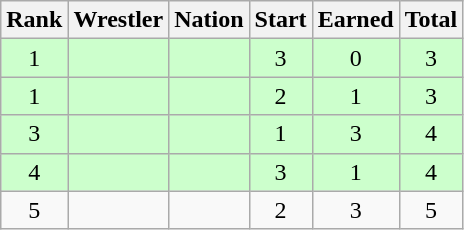<table class="wikitable sortable" style="text-align:center;">
<tr>
<th>Rank</th>
<th>Wrestler</th>
<th>Nation</th>
<th>Start</th>
<th>Earned</th>
<th>Total</th>
</tr>
<tr style="background:#cfc;">
<td>1</td>
<td align=left></td>
<td align=left></td>
<td>3</td>
<td>0</td>
<td>3</td>
</tr>
<tr style="background:#cfc;">
<td>1</td>
<td align=left></td>
<td align=left></td>
<td>2</td>
<td>1</td>
<td>3</td>
</tr>
<tr style="background:#cfc;">
<td>3</td>
<td align=left></td>
<td align=left></td>
<td>1</td>
<td>3</td>
<td>4</td>
</tr>
<tr style="background:#cfc;">
<td>4</td>
<td align=left></td>
<td align=left></td>
<td>3</td>
<td>1</td>
<td>4</td>
</tr>
<tr>
<td>5</td>
<td align=left></td>
<td align=left></td>
<td>2</td>
<td>3</td>
<td>5</td>
</tr>
</table>
